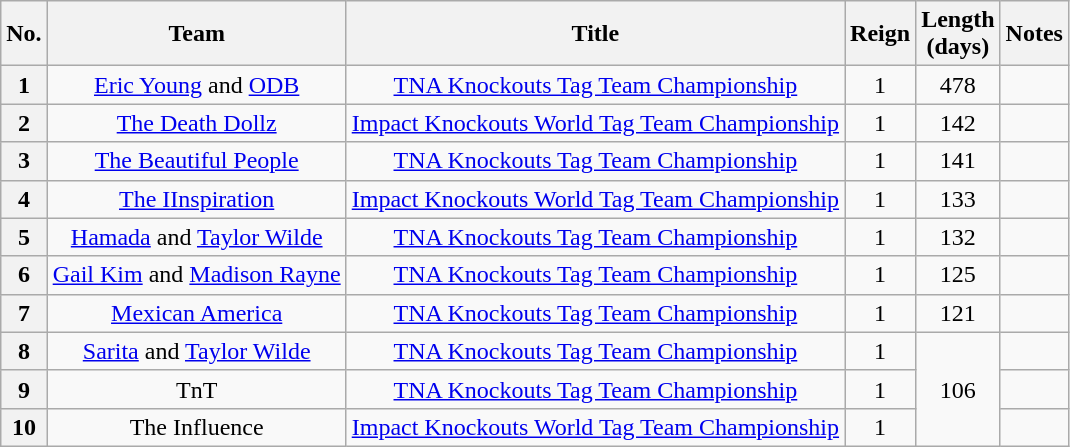<table class="wikitable sortable" style="text-align: center">
<tr>
<th>No.</th>
<th>Team</th>
<th>Title</th>
<th>Reign</th>
<th>Length<br>(days)</th>
<th>Notes</th>
</tr>
<tr>
<th>1</th>
<td><a href='#'>Eric Young</a> and <a href='#'>ODB</a></td>
<td><a href='#'>TNA Knockouts Tag Team Championship</a></td>
<td>1</td>
<td>478</td>
<td></td>
</tr>
<tr>
<th>2</th>
<td><a href='#'>The Death Dollz</a><br></td>
<td><a href='#'>Impact Knockouts World Tag Team Championship</a></td>
<td>1</td>
<td>142</td>
<td></td>
</tr>
<tr>
<th>3</th>
<td><a href='#'>The Beautiful People</a><br></td>
<td><a href='#'>TNA Knockouts Tag Team Championship</a></td>
<td>1</td>
<td>141</td>
<td></td>
</tr>
<tr>
<th>4</th>
<td><a href='#'>The IInspiration</a><br></td>
<td><a href='#'>Impact Knockouts World Tag Team Championship</a></td>
<td>1</td>
<td>133</td>
<td></td>
</tr>
<tr>
<th>5</th>
<td><a href='#'>Hamada</a> and <a href='#'>Taylor Wilde</a></td>
<td><a href='#'>TNA Knockouts Tag Team Championship</a></td>
<td>1</td>
<td>132</td>
<td></td>
</tr>
<tr>
<th>6</th>
<td><a href='#'>Gail Kim</a> and <a href='#'>Madison Rayne</a></td>
<td><a href='#'>TNA Knockouts Tag Team Championship</a></td>
<td>1</td>
<td>125</td>
<td></td>
</tr>
<tr>
<th>7</th>
<td><a href='#'>Mexican America</a><br></td>
<td><a href='#'>TNA Knockouts Tag Team Championship</a></td>
<td>1</td>
<td>121</td>
<td></td>
</tr>
<tr>
<th>8</th>
<td><a href='#'>Sarita</a> and <a href='#'>Taylor Wilde</a></td>
<td><a href='#'>TNA Knockouts Tag Team Championship</a></td>
<td>1</td>
<td rowspan=3>106</td>
<td></td>
</tr>
<tr>
<th>9</th>
<td>TnT<br></td>
<td><a href='#'>TNA Knockouts Tag Team Championship</a></td>
<td>1</td>
<td></td>
</tr>
<tr>
<th>10</th>
<td>The Influence<br></td>
<td><a href='#'>Impact Knockouts World Tag Team Championship</a></td>
<td>1</td>
<td></td>
</tr>
</table>
